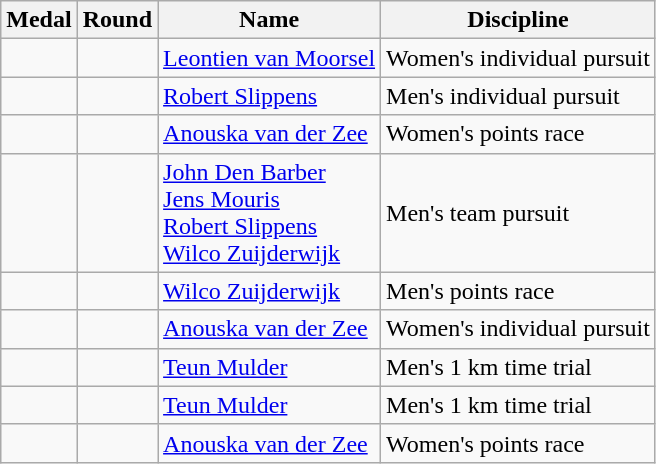<table class="wikitable sortable">
<tr>
<th>Medal</th>
<th>Round</th>
<th>Name</th>
<th>Discipline</th>
</tr>
<tr>
<td></td>
<td></td>
<td><a href='#'>Leontien van Moorsel</a></td>
<td>Women's individual pursuit</td>
</tr>
<tr>
<td></td>
<td></td>
<td><a href='#'>Robert Slippens</a></td>
<td>Men's individual pursuit</td>
</tr>
<tr>
<td></td>
<td></td>
<td><a href='#'>Anouska van der Zee</a></td>
<td>Women's points race</td>
</tr>
<tr>
<td></td>
<td></td>
<td><a href='#'>John Den Barber</a><br><a href='#'>Jens Mouris</a><br><a href='#'>Robert Slippens</a><br><a href='#'>Wilco Zuijderwijk</a></td>
<td>Men's team pursuit</td>
</tr>
<tr>
<td></td>
<td></td>
<td><a href='#'>Wilco Zuijderwijk</a></td>
<td>Men's points race</td>
</tr>
<tr>
<td></td>
<td></td>
<td><a href='#'>Anouska van der Zee</a></td>
<td>Women's individual pursuit</td>
</tr>
<tr>
<td></td>
<td></td>
<td><a href='#'>Teun Mulder</a></td>
<td>Men's 1 km time trial</td>
</tr>
<tr>
<td></td>
<td><strong></strong></td>
<td><a href='#'>Teun Mulder</a></td>
<td>Men's 1 km time trial</td>
</tr>
<tr>
<td></td>
<td><strong></strong></td>
<td><a href='#'>Anouska van der Zee</a></td>
<td>Women's points race</td>
</tr>
</table>
